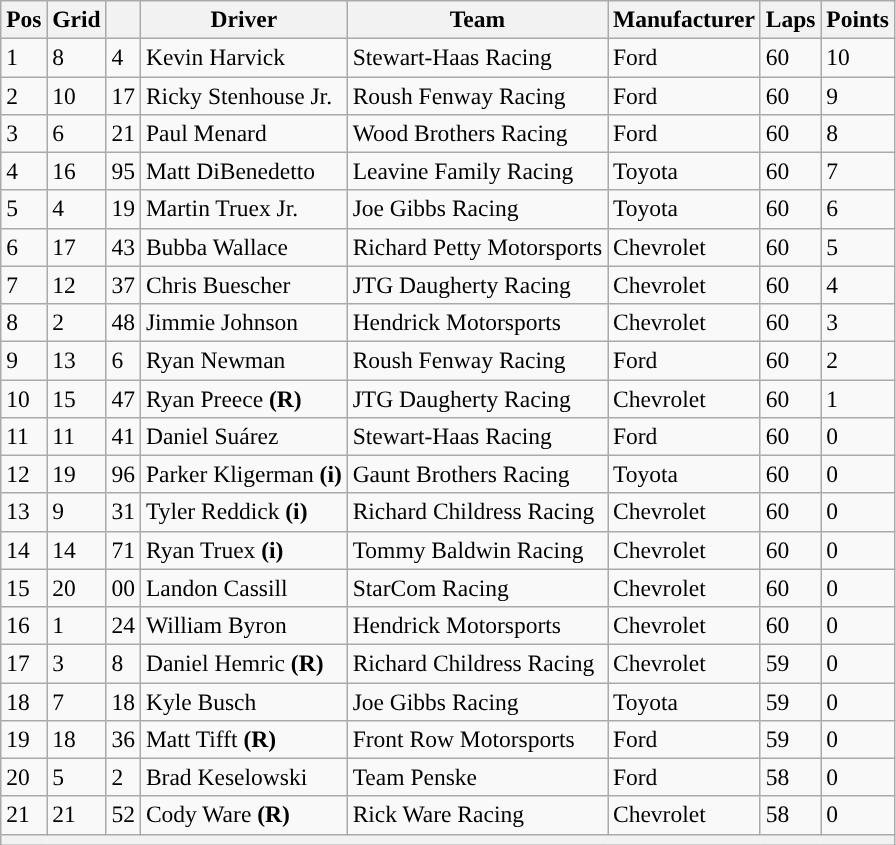<table class="wikitable" style="font-size:98%">
<tr>
<th>Pos</th>
<th>Grid</th>
<th></th>
<th>Driver</th>
<th>Team</th>
<th>Manufacturer</th>
<th>Laps</th>
<th>Points</th>
</tr>
<tr>
<td>1</td>
<td>8</td>
<td>4</td>
<td>Kevin Harvick</td>
<td>Stewart-Haas Racing</td>
<td>Ford</td>
<td>60</td>
<td>10</td>
</tr>
<tr>
<td>2</td>
<td>10</td>
<td>17</td>
<td>Ricky Stenhouse Jr.</td>
<td>Roush Fenway Racing</td>
<td>Ford</td>
<td>60</td>
<td>9</td>
</tr>
<tr>
<td>3</td>
<td>6</td>
<td>21</td>
<td>Paul Menard</td>
<td>Wood Brothers Racing</td>
<td>Ford</td>
<td>60</td>
<td>8</td>
</tr>
<tr>
<td>4</td>
<td>16</td>
<td>95</td>
<td>Matt DiBenedetto</td>
<td>Leavine Family Racing</td>
<td>Toyota</td>
<td>60</td>
<td>7</td>
</tr>
<tr>
<td>5</td>
<td>4</td>
<td>19</td>
<td>Martin Truex Jr.</td>
<td>Joe Gibbs Racing</td>
<td>Toyota</td>
<td>60</td>
<td>6</td>
</tr>
<tr>
<td>6</td>
<td>17</td>
<td>43</td>
<td>Bubba Wallace</td>
<td>Richard Petty Motorsports</td>
<td>Chevrolet</td>
<td>60</td>
<td>5</td>
</tr>
<tr>
<td>7</td>
<td>12</td>
<td>37</td>
<td>Chris Buescher</td>
<td>JTG Daugherty Racing</td>
<td>Chevrolet</td>
<td>60</td>
<td>4</td>
</tr>
<tr>
<td>8</td>
<td>2</td>
<td>48</td>
<td>Jimmie Johnson</td>
<td>Hendrick Motorsports</td>
<td>Chevrolet</td>
<td>60</td>
<td>3</td>
</tr>
<tr>
<td>9</td>
<td>13</td>
<td>6</td>
<td>Ryan Newman</td>
<td>Roush Fenway Racing</td>
<td>Ford</td>
<td>60</td>
<td>2</td>
</tr>
<tr>
<td>10</td>
<td>15</td>
<td>47</td>
<td>Ryan Preece <strong>(R)</strong></td>
<td>JTG Daugherty Racing</td>
<td>Chevrolet</td>
<td>60</td>
<td>1</td>
</tr>
<tr>
<td>11</td>
<td>11</td>
<td>41</td>
<td>Daniel Suárez</td>
<td>Stewart-Haas Racing</td>
<td>Ford</td>
<td>60</td>
<td>0</td>
</tr>
<tr>
<td>12</td>
<td>19</td>
<td>96</td>
<td>Parker Kligerman <strong>(i)</strong></td>
<td>Gaunt Brothers Racing</td>
<td>Toyota</td>
<td>60</td>
<td>0</td>
</tr>
<tr>
<td>13</td>
<td>9</td>
<td>31</td>
<td>Tyler Reddick <strong>(i)</strong></td>
<td>Richard Childress Racing</td>
<td>Chevrolet</td>
<td>60</td>
<td>0</td>
</tr>
<tr>
<td>14</td>
<td>14</td>
<td>71</td>
<td>Ryan Truex <strong>(i)</strong></td>
<td>Tommy Baldwin Racing</td>
<td>Chevrolet</td>
<td>60</td>
<td>0</td>
</tr>
<tr>
<td>15</td>
<td>20</td>
<td>00</td>
<td>Landon Cassill</td>
<td>StarCom Racing</td>
<td>Chevrolet</td>
<td>60</td>
<td>0</td>
</tr>
<tr>
<td>16</td>
<td>1</td>
<td>24</td>
<td>William Byron</td>
<td>Hendrick Motorsports</td>
<td>Chevrolet</td>
<td>60</td>
<td>0</td>
</tr>
<tr>
<td>17</td>
<td>3</td>
<td>8</td>
<td>Daniel Hemric <strong>(R)</strong></td>
<td>Richard Childress Racing</td>
<td>Chevrolet</td>
<td>59</td>
<td>0</td>
</tr>
<tr>
<td>18</td>
<td>7</td>
<td>18</td>
<td>Kyle Busch</td>
<td>Joe Gibbs Racing</td>
<td>Toyota</td>
<td>59</td>
<td>0</td>
</tr>
<tr>
<td>19</td>
<td>18</td>
<td>36</td>
<td>Matt Tifft <strong>(R)</strong></td>
<td>Front Row Motorsports</td>
<td>Ford</td>
<td>59</td>
<td>0</td>
</tr>
<tr>
<td>20</td>
<td>5</td>
<td>2</td>
<td>Brad Keselowski</td>
<td>Team Penske</td>
<td>Ford</td>
<td>58</td>
<td>0</td>
</tr>
<tr>
<td>21</td>
<td>21</td>
<td>52</td>
<td>Cody Ware <strong>(R)</strong></td>
<td>Rick Ware Racing</td>
<td>Chevrolet</td>
<td>58</td>
<td>0</td>
</tr>
<tr>
<th colspan="8"></th>
</tr>
</table>
